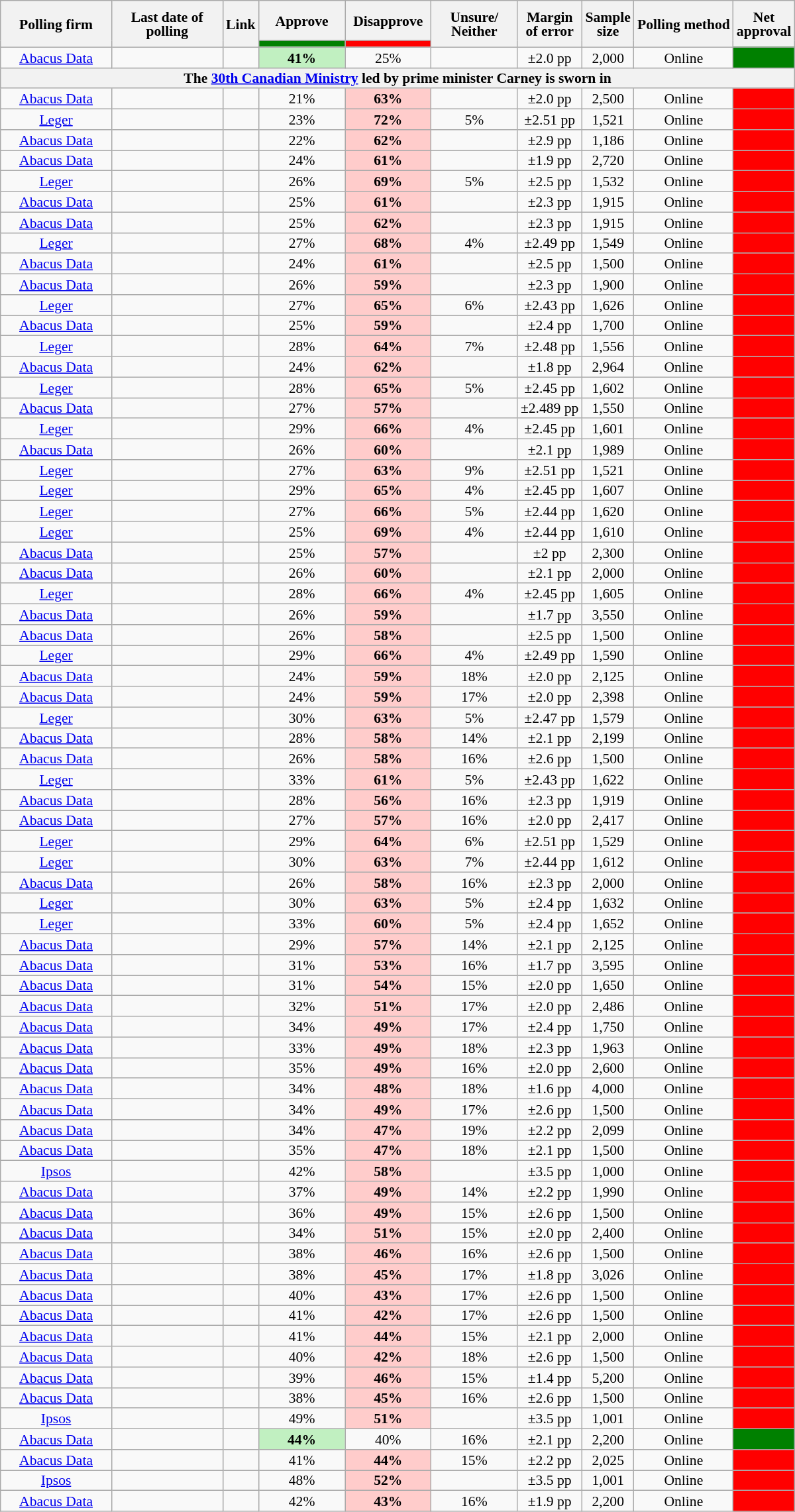<table class="wikitable sortable mw-datatable mw-collapsible" style="text-align:center; font-size:90%; line-height:14px;">
<tr style="height:40px;">
<th style="width:105px" rowspan="2">Polling firm</th>
<th style="width:105px" rowspan="2">Last date of polling</th>
<th rowspan="2">Link</th>
<th style="width:80px">Approve</th>
<th style="width:80px">Disapprove</th>
<th style="width:80px" rowspan="2">Unsure/<br>Neither</th>
<th rowspan="2">Margin<br>of error</th>
<th rowspan="2">Sample<br>size</th>
<th rowspan="2">Polling method</th>
<th rowspan="2">Net<br>approval</th>
</tr>
<tr class="sorttop">
<th style="background:green"></th>
<th style="background:red"></th>
</tr>
<tr>
<td><a href='#'>Abacus Data</a></td>
<td></td>
<td></td>
<td style="background:#c1f0c1"><strong>41%</strong></td>
<td>25%</td>
<td></td>
<td>±2.0 pp</td>
<td>2,000</td>
<td>Online</td>
<td style="background:green"></td>
</tr>
<tr>
<th colspan="10">The <a href='#'>30th Canadian Ministry</a> led by prime minister Carney is sworn in</th>
</tr>
<tr>
<td><a href='#'>Abacus Data</a></td>
<td></td>
<td></td>
<td>21%</td>
<td style="background:#ffcccb"><strong>63%</strong></td>
<td></td>
<td>±2.0 pp</td>
<td>2,500</td>
<td>Online</td>
<td style="background:red"></td>
</tr>
<tr>
<td><a href='#'>Leger</a></td>
<td></td>
<td></td>
<td>23%</td>
<td style="background:#ffcccb"><strong>72%</strong></td>
<td>5%</td>
<td>±2.51 pp</td>
<td>1,521</td>
<td>Online</td>
<td style="background:red"></td>
</tr>
<tr>
<td><a href='#'>Abacus Data</a></td>
<td></td>
<td></td>
<td>22%</td>
<td style="background:#ffcccb"><strong>62%</strong></td>
<td></td>
<td>±2.9 pp</td>
<td>1,186</td>
<td>Online</td>
<td style="background:red"></td>
</tr>
<tr>
<td><a href='#'>Abacus Data</a></td>
<td></td>
<td></td>
<td>24%</td>
<td style="background:#ffcccb"><strong>61%</strong></td>
<td></td>
<td>±1.9 pp</td>
<td>2,720</td>
<td>Online</td>
<td style="background:red"></td>
</tr>
<tr>
<td><a href='#'>Leger</a></td>
<td></td>
<td></td>
<td>26%</td>
<td style="background:#ffcccb"><strong>69%</strong></td>
<td>5%</td>
<td>±2.5 pp</td>
<td>1,532</td>
<td>Online</td>
<td style="background:red"></td>
</tr>
<tr>
<td><a href='#'>Abacus Data</a></td>
<td></td>
<td></td>
<td>25%</td>
<td style="background:#ffcccb"><strong>61%</strong></td>
<td></td>
<td>±2.3 pp</td>
<td>1,915</td>
<td>Online</td>
<td style="background:red"></td>
</tr>
<tr>
<td><a href='#'>Abacus Data</a></td>
<td></td>
<td></td>
<td>25%</td>
<td style="background:#ffcccb"><strong>62%</strong></td>
<td></td>
<td>±2.3 pp</td>
<td>1,915</td>
<td>Online</td>
<td style="background:red"></td>
</tr>
<tr>
<td><a href='#'>Leger</a></td>
<td></td>
<td></td>
<td>27%</td>
<td style="background:#ffcccb"><strong>68%</strong></td>
<td>4%</td>
<td>±2.49 pp</td>
<td>1,549</td>
<td>Online</td>
<td style="background:red"></td>
</tr>
<tr>
<td><a href='#'>Abacus Data</a></td>
<td></td>
<td></td>
<td>24%</td>
<td style="background:#ffcccb"><strong>61%</strong></td>
<td></td>
<td>±2.5 pp</td>
<td>1,500</td>
<td>Online</td>
<td style="background:red"></td>
</tr>
<tr>
<td><a href='#'>Abacus Data</a></td>
<td></td>
<td></td>
<td>26%</td>
<td style="background:#ffcccb"><strong>59%</strong></td>
<td></td>
<td>±2.3 pp</td>
<td>1,900</td>
<td>Online</td>
<td style="background:red"></td>
</tr>
<tr>
<td><a href='#'>Leger</a></td>
<td></td>
<td></td>
<td>27%</td>
<td style="background:#ffcccb"><strong>65%</strong></td>
<td>6%</td>
<td>±2.43 pp</td>
<td>1,626</td>
<td>Online</td>
<td style="background:red"></td>
</tr>
<tr>
<td><a href='#'>Abacus Data</a></td>
<td></td>
<td></td>
<td>25%</td>
<td style="background:#ffcccb"><strong>59%</strong></td>
<td></td>
<td>±2.4 pp</td>
<td>1,700</td>
<td>Online</td>
<td style="background:red"></td>
</tr>
<tr>
<td><a href='#'>Leger</a></td>
<td></td>
<td></td>
<td>28%</td>
<td style="background:#ffcccb"><strong>64%</strong></td>
<td>7%</td>
<td>±2.48 pp</td>
<td>1,556</td>
<td>Online</td>
<td style="background:red"></td>
</tr>
<tr>
<td><a href='#'>Abacus Data</a></td>
<td></td>
<td></td>
<td>24%</td>
<td style="background:#ffcccb"><strong>62%</strong></td>
<td></td>
<td>±1.8 pp</td>
<td>2,964</td>
<td>Online</td>
<td style="background:red"></td>
</tr>
<tr>
<td><a href='#'>Leger</a></td>
<td></td>
<td></td>
<td>28%</td>
<td style="background:#ffcccb"><strong>65%</strong></td>
<td>5%</td>
<td>±2.45 pp</td>
<td>1,602</td>
<td>Online</td>
<td style="background:red"></td>
</tr>
<tr>
<td><a href='#'>Abacus Data</a></td>
<td></td>
<td></td>
<td>27%</td>
<td style="background:#ffcccb"><strong>57%</strong></td>
<td></td>
<td>±2.489 pp</td>
<td>1,550</td>
<td>Online</td>
<td style="background:red"></td>
</tr>
<tr>
<td><a href='#'>Leger</a></td>
<td></td>
<td></td>
<td>29%</td>
<td style="background:#ffcccb"><strong>66%</strong></td>
<td>4%</td>
<td>±2.45 pp</td>
<td>1,601</td>
<td>Online</td>
<td style="background:red"></td>
</tr>
<tr>
<td><a href='#'>Abacus Data</a></td>
<td></td>
<td></td>
<td>26%</td>
<td style="background:#ffcccb"><strong>60%</strong></td>
<td></td>
<td>±2.1 pp</td>
<td>1,989</td>
<td>Online</td>
<td style="background:red"></td>
</tr>
<tr>
<td><a href='#'>Leger</a></td>
<td></td>
<td></td>
<td>27%</td>
<td style="background:#ffcccb"><strong>63%</strong></td>
<td>9%</td>
<td>±2.51 pp</td>
<td>1,521</td>
<td>Online</td>
<td style="background:red"></td>
</tr>
<tr>
<td><a href='#'>Leger</a></td>
<td></td>
<td></td>
<td>29%</td>
<td style="background:#ffcccb"><strong>65%</strong></td>
<td>4%</td>
<td>±2.45 pp</td>
<td>1,607</td>
<td>Online</td>
<td style="background:red"></td>
</tr>
<tr>
<td><a href='#'>Leger</a></td>
<td></td>
<td></td>
<td>27%</td>
<td style="background:#ffcccb"><strong>66%</strong></td>
<td>5%</td>
<td>±2.44 pp</td>
<td>1,620</td>
<td>Online</td>
<td style="background:red"></td>
</tr>
<tr>
<td><a href='#'>Leger</a></td>
<td></td>
<td></td>
<td>25%</td>
<td style="background:#ffcccb"><strong>69%</strong></td>
<td>4%</td>
<td>±2.44 pp</td>
<td>1,610</td>
<td>Online</td>
<td style="background:red"></td>
</tr>
<tr>
<td><a href='#'>Abacus Data</a></td>
<td></td>
<td></td>
<td>25%</td>
<td style="background:#ffcccb"><strong>57%</strong></td>
<td></td>
<td>±2 pp</td>
<td>2,300</td>
<td>Online</td>
<td style="background:red"></td>
</tr>
<tr>
<td><a href='#'>Abacus Data</a></td>
<td></td>
<td></td>
<td>26%</td>
<td style="background:#ffcccb"><strong>60%</strong></td>
<td></td>
<td>±2.1 pp</td>
<td>2,000</td>
<td>Online</td>
<td style="background:red"></td>
</tr>
<tr>
<td><a href='#'>Leger</a></td>
<td></td>
<td></td>
<td>28%</td>
<td style="background:#ffcccb"><strong>66%</strong></td>
<td>4%</td>
<td>±2.45 pp</td>
<td>1,605</td>
<td>Online</td>
<td style="background:red"></td>
</tr>
<tr>
<td><a href='#'>Abacus Data</a></td>
<td></td>
<td></td>
<td>26%</td>
<td style="background:#ffcccb"><strong>59%</strong></td>
<td></td>
<td>±1.7 pp</td>
<td>3,550</td>
<td>Online</td>
<td style="background:red"></td>
</tr>
<tr>
<td><a href='#'>Abacus Data</a></td>
<td></td>
<td></td>
<td>26%</td>
<td style="background:#ffcccb"><strong>58%</strong></td>
<td></td>
<td>±2.5 pp</td>
<td>1,500</td>
<td>Online</td>
<td style="background:red"></td>
</tr>
<tr>
<td><a href='#'>Leger</a></td>
<td></td>
<td></td>
<td>29%</td>
<td style="background:#ffcccb"><strong>66%</strong></td>
<td>4%</td>
<td>±2.49 pp</td>
<td>1,590</td>
<td>Online</td>
<td style="background:red"></td>
</tr>
<tr>
<td><a href='#'>Abacus Data</a></td>
<td></td>
<td></td>
<td>24%</td>
<td style="background:#ffcccb"><strong>59%</strong></td>
<td>18%</td>
<td>±2.0 pp</td>
<td>2,125</td>
<td>Online</td>
<td style="background:red"></td>
</tr>
<tr>
<td><a href='#'>Abacus Data</a></td>
<td></td>
<td></td>
<td>24%</td>
<td style="background:#ffcccb"><strong>59%</strong></td>
<td>17%</td>
<td>±2.0 pp</td>
<td>2,398</td>
<td>Online</td>
<td style="background:red"></td>
</tr>
<tr>
<td><a href='#'>Leger</a></td>
<td></td>
<td></td>
<td>30%</td>
<td style="background:#ffcccb"><strong>63%</strong></td>
<td>5%</td>
<td>±2.47 pp</td>
<td>1,579</td>
<td>Online</td>
<td style="background:red"></td>
</tr>
<tr>
<td><a href='#'>Abacus Data</a></td>
<td></td>
<td></td>
<td>28%</td>
<td style="background:#ffcccb"><strong>58%</strong></td>
<td>14%</td>
<td>±2.1 pp</td>
<td>2,199</td>
<td>Online</td>
<td style="background:red"></td>
</tr>
<tr>
<td><a href='#'>Abacus Data</a></td>
<td></td>
<td></td>
<td>26%</td>
<td style="background:#ffcccb"><strong>58%</strong></td>
<td>16%</td>
<td>±2.6 pp</td>
<td>1,500</td>
<td>Online</td>
<td style="background:red"></td>
</tr>
<tr>
<td><a href='#'>Leger</a></td>
<td></td>
<td></td>
<td>33%</td>
<td style="background:#ffcccb"><strong>61%</strong></td>
<td>5%</td>
<td>±2.43 pp</td>
<td>1,622</td>
<td>Online</td>
<td style="background:red"></td>
</tr>
<tr>
<td><a href='#'>Abacus Data</a></td>
<td></td>
<td></td>
<td>28%</td>
<td style="background:#ffcccb"><strong>56%</strong></td>
<td>16%</td>
<td>±2.3 pp</td>
<td>1,919</td>
<td>Online</td>
<td style="background:red"></td>
</tr>
<tr>
<td><a href='#'>Abacus Data</a></td>
<td></td>
<td></td>
<td>27%</td>
<td style="background:#ffcccb"><strong>57%</strong></td>
<td>16%</td>
<td>±2.0 pp</td>
<td>2,417</td>
<td>Online</td>
<td style="background:red"></td>
</tr>
<tr>
<td><a href='#'>Leger</a></td>
<td></td>
<td></td>
<td>29%</td>
<td style="background:#ffcccb"><strong>64%</strong></td>
<td>6%</td>
<td>±2.51 pp</td>
<td>1,529</td>
<td>Online</td>
<td style="background:red"></td>
</tr>
<tr>
<td><a href='#'>Leger</a></td>
<td></td>
<td></td>
<td>30%</td>
<td style="background:#ffcccb"><strong>63%</strong></td>
<td>7%</td>
<td>±2.44 pp</td>
<td>1,612</td>
<td>Online</td>
<td style="background:red"></td>
</tr>
<tr>
<td><a href='#'>Abacus Data</a></td>
<td></td>
<td></td>
<td>26%</td>
<td style="background:#ffcccb"><strong>58%</strong></td>
<td>16%</td>
<td>±2.3 pp</td>
<td>2,000</td>
<td>Online</td>
<td style="background:red"></td>
</tr>
<tr>
<td><a href='#'>Leger</a></td>
<td></td>
<td></td>
<td>30%</td>
<td style="background:#ffcccb"><strong>63%</strong></td>
<td>5%</td>
<td>±2.4 pp</td>
<td>1,632</td>
<td>Online</td>
<td style="background:red"></td>
</tr>
<tr>
<td><a href='#'>Leger</a></td>
<td></td>
<td></td>
<td>33%</td>
<td style="background:#ffcccb"><strong>60%</strong></td>
<td>5%</td>
<td>±2.4 pp</td>
<td>1,652</td>
<td>Online</td>
<td style="background:red"></td>
</tr>
<tr>
<td><a href='#'>Abacus Data</a></td>
<td></td>
<td></td>
<td>29%</td>
<td style="background:#ffcccb"><strong>57%</strong></td>
<td>14%</td>
<td>±2.1 pp</td>
<td>2,125</td>
<td>Online</td>
<td style="background:red"></td>
</tr>
<tr>
<td><a href='#'>Abacus Data</a></td>
<td></td>
<td></td>
<td>31%</td>
<td style="background:#ffcccb"><strong>53%</strong></td>
<td>16%</td>
<td>±1.7 pp</td>
<td>3,595</td>
<td>Online</td>
<td style="background:red"></td>
</tr>
<tr>
<td><a href='#'>Abacus Data</a></td>
<td></td>
<td></td>
<td>31%</td>
<td style="background:#ffcccb"><strong>54%</strong></td>
<td>15%</td>
<td>±2.0 pp</td>
<td>1,650</td>
<td>Online</td>
<td style="background:red"></td>
</tr>
<tr>
<td><a href='#'>Abacus Data</a></td>
<td></td>
<td></td>
<td>32%</td>
<td style="background:#ffcccb"><strong>51%</strong></td>
<td>17%</td>
<td>±2.0 pp</td>
<td>2,486</td>
<td>Online</td>
<td style="background:red"></td>
</tr>
<tr>
<td><a href='#'>Abacus Data</a></td>
<td></td>
<td></td>
<td>34%</td>
<td style="background:#ffcccb"><strong>49%</strong></td>
<td>17%</td>
<td>±2.4 pp</td>
<td>1,750</td>
<td>Online</td>
<td style="background:red"></td>
</tr>
<tr>
<td><a href='#'>Abacus Data</a></td>
<td></td>
<td></td>
<td>33%</td>
<td style="background:#ffcccb"><strong>49%</strong></td>
<td>18%</td>
<td>±2.3 pp</td>
<td>1,963</td>
<td>Online</td>
<td style="background:red"></td>
</tr>
<tr>
<td><a href='#'>Abacus Data</a></td>
<td></td>
<td></td>
<td>35%</td>
<td style="background:#ffcccb"><strong>49%</strong></td>
<td>16%</td>
<td>±2.0 pp</td>
<td>2,600</td>
<td>Online</td>
<td style="background:red"></td>
</tr>
<tr>
<td><a href='#'>Abacus Data</a></td>
<td></td>
<td></td>
<td>34%</td>
<td style="background:#ffcccb"><strong>48%</strong></td>
<td>18%</td>
<td>±1.6 pp</td>
<td>4,000</td>
<td>Online</td>
<td style="background:red"></td>
</tr>
<tr>
<td><a href='#'>Abacus Data</a></td>
<td></td>
<td></td>
<td>34%</td>
<td style="background:#ffcccb"><strong>49%</strong></td>
<td>17%</td>
<td>±2.6 pp</td>
<td>1,500</td>
<td>Online</td>
<td style="background:red"></td>
</tr>
<tr>
</tr>
<tr>
<td><a href='#'>Abacus Data</a></td>
<td></td>
<td></td>
<td>34%</td>
<td style="background:#ffcccb"><strong>47%</strong></td>
<td>19%</td>
<td>±2.2 pp</td>
<td>2,099</td>
<td>Online</td>
<td style="background:red"></td>
</tr>
<tr>
<td><a href='#'>Abacus Data</a></td>
<td></td>
<td></td>
<td>35%</td>
<td style="background:#ffcccb"><strong>47%</strong></td>
<td>18%</td>
<td>±2.1 pp</td>
<td>1,500</td>
<td>Online</td>
<td style="background:red"></td>
</tr>
<tr>
<td><a href='#'>Ipsos</a></td>
<td></td>
<td></td>
<td>42%</td>
<td style="background:#ffcccb"><strong>58%</strong></td>
<td></td>
<td>±3.5 pp</td>
<td>1,000</td>
<td>Online</td>
<td style="background:red"></td>
</tr>
<tr>
<td><a href='#'>Abacus Data</a></td>
<td></td>
<td></td>
<td>37%</td>
<td style="background:#ffcccb"><strong>49%</strong></td>
<td>14%</td>
<td>±2.2 pp</td>
<td>1,990</td>
<td>Online</td>
<td style="background:red"></td>
</tr>
<tr>
<td><a href='#'>Abacus Data</a></td>
<td></td>
<td></td>
<td>36%</td>
<td style="background:#ffcccb"><strong>49%</strong></td>
<td>15%</td>
<td>±2.6 pp</td>
<td>1,500</td>
<td>Online</td>
<td style="background:red"></td>
</tr>
<tr>
<td><a href='#'>Abacus Data</a></td>
<td></td>
<td></td>
<td>34%</td>
<td style="background:#ffcccb"><strong>51%</strong></td>
<td>15%</td>
<td>±2.0 pp</td>
<td>2,400</td>
<td>Online</td>
<td style="background:red"></td>
</tr>
<tr>
<td><a href='#'>Abacus Data</a></td>
<td></td>
<td></td>
<td>38%</td>
<td style="background:#ffcccb"><strong>46%</strong></td>
<td>16%</td>
<td>±2.6 pp</td>
<td>1,500</td>
<td>Online</td>
<td style="background:red"></td>
</tr>
<tr>
<td><a href='#'>Abacus Data</a></td>
<td></td>
<td></td>
<td>38%</td>
<td style="background:#ffcccb"><strong>45%</strong></td>
<td>17%</td>
<td>±1.8 pp</td>
<td>3,026</td>
<td>Online</td>
<td style="background:red"></td>
</tr>
<tr>
<td><a href='#'>Abacus Data</a></td>
<td></td>
<td></td>
<td>40%</td>
<td style="background:#ffcccb"><strong>43%</strong></td>
<td>17%</td>
<td>±2.6 pp</td>
<td>1,500</td>
<td>Online</td>
<td style="background:red"></td>
</tr>
<tr>
<td><a href='#'>Abacus Data</a></td>
<td></td>
<td></td>
<td>41%</td>
<td style="background:#ffcccb"><strong>42%</strong></td>
<td>17%</td>
<td>±2.6 pp</td>
<td>1,500</td>
<td>Online</td>
<td style="background:red"></td>
</tr>
<tr>
<td><a href='#'>Abacus Data</a></td>
<td></td>
<td></td>
<td>41%</td>
<td style="background:#ffcccb"><strong>44%</strong></td>
<td>15%</td>
<td>±2.1 pp</td>
<td>2,000</td>
<td>Online</td>
<td style="background:red"></td>
</tr>
<tr>
<td><a href='#'>Abacus Data</a></td>
<td></td>
<td></td>
<td>40%</td>
<td style="background:#ffcccb"><strong>42%</strong></td>
<td>18%</td>
<td>±2.6 pp</td>
<td>1,500</td>
<td>Online</td>
<td style="background:red"></td>
</tr>
<tr>
<td><a href='#'>Abacus Data</a></td>
<td></td>
<td></td>
<td>39%</td>
<td style="background:#ffcccb"><strong>46%</strong></td>
<td>15%</td>
<td>±1.4 pp</td>
<td>5,200</td>
<td>Online</td>
<td style="background:red"></td>
</tr>
<tr>
<td><a href='#'>Abacus Data</a></td>
<td></td>
<td></td>
<td>38%</td>
<td style="background:#ffcccb"><strong>45%</strong></td>
<td>16%</td>
<td>±2.6 pp</td>
<td>1,500</td>
<td>Online</td>
<td style="background:red"></td>
</tr>
<tr>
<td><a href='#'>Ipsos</a></td>
<td></td>
<td></td>
<td>49%</td>
<td style="background:#ffcccb"><strong>51%</strong></td>
<td></td>
<td>±3.5 pp</td>
<td>1,001</td>
<td>Online</td>
<td style="background:red"></td>
</tr>
<tr>
<td><a href='#'>Abacus Data</a></td>
<td></td>
<td></td>
<td style="background:#c1f0c1"><strong>44%</strong></td>
<td>40%</td>
<td>16%</td>
<td>±2.1 pp</td>
<td>2,200</td>
<td>Online</td>
<td style="background:green"></td>
</tr>
<tr>
<td><a href='#'>Abacus Data</a></td>
<td></td>
<td></td>
<td>41%</td>
<td style="background:#ffcccb"><strong>44%</strong></td>
<td>15%</td>
<td>±2.2 pp</td>
<td>2,025</td>
<td>Online</td>
<td style="background:red"></td>
</tr>
<tr>
<td><a href='#'>Ipsos</a></td>
<td></td>
<td></td>
<td>48%</td>
<td style="background:#ffcccb"><strong>52%</strong></td>
<td></td>
<td>±3.5 pp</td>
<td>1,001</td>
<td>Online</td>
<td style="background:red"></td>
</tr>
<tr>
<td><a href='#'>Abacus Data</a></td>
<td></td>
<td></td>
<td>42%</td>
<td style="background:#ffcccb"><strong>43%</strong></td>
<td>16%</td>
<td>±1.9 pp</td>
<td>2,200</td>
<td>Online</td>
<td style="background:red"></td>
</tr>
</table>
